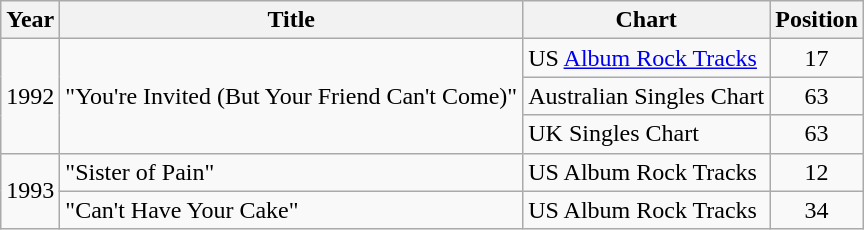<table class="wikitable">
<tr>
<th>Year</th>
<th>Title</th>
<th>Chart</th>
<th>Position</th>
</tr>
<tr>
<td align="center" rowspan="3">1992</td>
<td rowspan="3">"You're Invited (But Your Friend Can't Come)"</td>
<td>US <a href='#'>Album Rock Tracks</a></td>
<td align="center">17</td>
</tr>
<tr>
<td>Australian Singles Chart</td>
<td align="center">63</td>
</tr>
<tr>
<td>UK Singles Chart</td>
<td align="center">63</td>
</tr>
<tr>
<td align="center" rowspan="2">1993</td>
<td>"Sister of Pain"</td>
<td>US Album Rock Tracks</td>
<td align="center">12</td>
</tr>
<tr>
<td>"Can't Have Your Cake"</td>
<td>US Album Rock Tracks</td>
<td align="center">34</td>
</tr>
</table>
